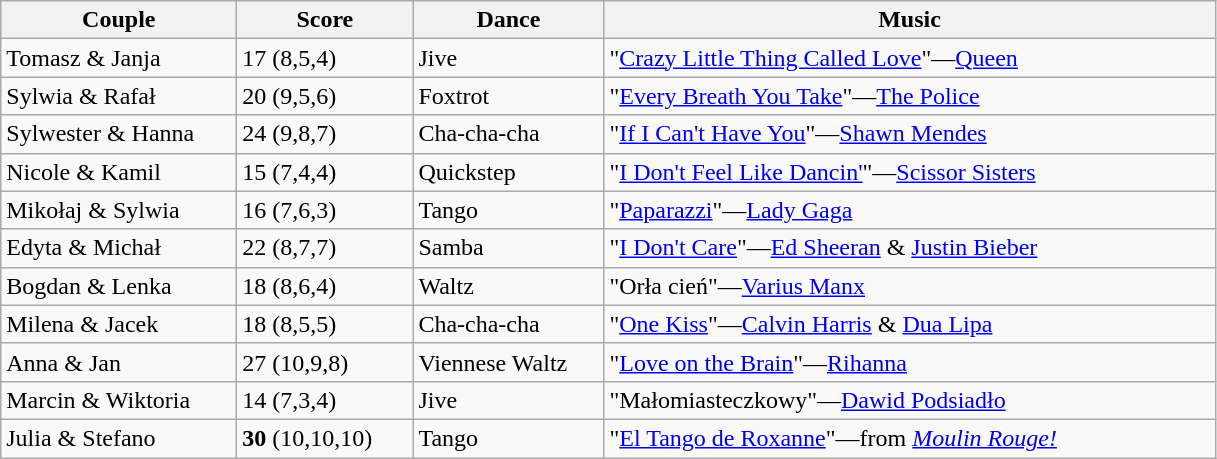<table class="wikitable">
<tr>
<th style="width:150px;">Couple</th>
<th style="width:110px;">Score</th>
<th style="width:120px;">Dance</th>
<th style="width:400px;">Music</th>
</tr>
<tr>
<td>Tomasz & Janja</td>
<td>17 (8,5,4)</td>
<td>Jive</td>
<td>"<a href='#'>Crazy Little Thing Called Love</a>"—<a href='#'>Queen</a></td>
</tr>
<tr>
<td>Sylwia & Rafał</td>
<td>20 (9,5,6)</td>
<td>Foxtrot</td>
<td>"<a href='#'>Every Breath You Take</a>"—<a href='#'>The Police</a></td>
</tr>
<tr>
<td>Sylwester & Hanna</td>
<td>24 (9,8,7)</td>
<td>Cha-cha-cha</td>
<td>"<a href='#'>If I Can't Have You</a>"—<a href='#'>Shawn Mendes</a></td>
</tr>
<tr>
<td>Nicole & Kamil</td>
<td>15 (7,4,4)</td>
<td>Quickstep</td>
<td>"<a href='#'>I Don't Feel Like Dancin'</a>"—<a href='#'>Scissor Sisters</a></td>
</tr>
<tr>
<td>Mikołaj & Sylwia</td>
<td>16 (7,6,3)</td>
<td>Tango</td>
<td>"<a href='#'>Paparazzi</a>"—<a href='#'>Lady Gaga</a></td>
</tr>
<tr>
<td>Edyta & Michał</td>
<td>22 (8,7,7)</td>
<td>Samba</td>
<td>"<a href='#'>I Don't Care</a>"—<a href='#'>Ed Sheeran</a> & <a href='#'>Justin Bieber</a></td>
</tr>
<tr>
<td>Bogdan & Lenka</td>
<td>18 (8,6,4)</td>
<td>Waltz</td>
<td>"Orła cień"—<a href='#'>Varius Manx</a></td>
</tr>
<tr>
<td>Milena & Jacek</td>
<td>18 (8,5,5)</td>
<td>Cha-cha-cha</td>
<td>"<a href='#'>One Kiss</a>"—<a href='#'>Calvin Harris</a> & <a href='#'>Dua Lipa</a></td>
</tr>
<tr>
<td>Anna & Jan</td>
<td>27 (10,9,8)</td>
<td>Viennese Waltz</td>
<td>"<a href='#'>Love on the Brain</a>"—<a href='#'>Rihanna</a></td>
</tr>
<tr>
<td>Marcin & Wiktoria</td>
<td>14 (7,3,4)</td>
<td>Jive</td>
<td>"Małomiasteczkowy"—<a href='#'>Dawid Podsiadło</a></td>
</tr>
<tr>
<td>Julia & Stefano</td>
<td><strong>30</strong> (10,10,10)</td>
<td>Tango</td>
<td>"<a href='#'>El Tango de Roxanne</a>"—from <em><a href='#'>Moulin Rouge!</a></em></td>
</tr>
</table>
